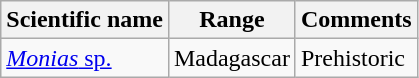<table class="wikitable sortable">
<tr>
<th>Scientific name</th>
<th>Range</th>
<th class="unsortable">Comments</th>
</tr>
<tr>
<td><a href='#'><em>Monias</em> sp.</a></td>
<td>Madagascar</td>
<td>Prehistoric</td>
</tr>
</table>
